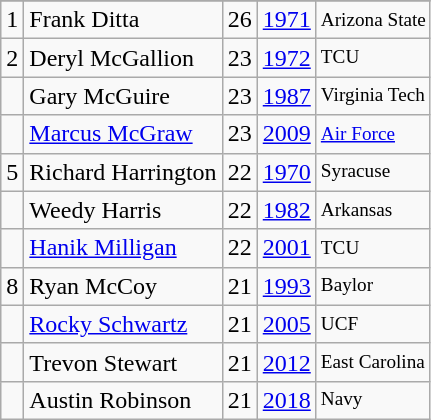<table class="wikitable">
<tr>
</tr>
<tr>
<td>1</td>
<td>Frank Ditta</td>
<td>26</td>
<td><a href='#'>1971</a></td>
<td style="font-size:80%;">Arizona State</td>
</tr>
<tr>
<td>2</td>
<td>Deryl McGallion</td>
<td>23</td>
<td><a href='#'>1972</a></td>
<td style="font-size:80%;">TCU</td>
</tr>
<tr>
<td></td>
<td>Gary McGuire</td>
<td>23</td>
<td><a href='#'>1987</a></td>
<td style="font-size:80%;">Virginia Tech</td>
</tr>
<tr>
<td></td>
<td><a href='#'>Marcus McGraw</a></td>
<td>23</td>
<td><a href='#'>2009</a></td>
<td style="font-size:80%;"><a href='#'>Air Force</a></td>
</tr>
<tr>
<td>5</td>
<td>Richard Harrington</td>
<td>22</td>
<td><a href='#'>1970</a></td>
<td style="font-size:80%;">Syracuse</td>
</tr>
<tr>
<td></td>
<td>Weedy Harris</td>
<td>22</td>
<td><a href='#'>1982</a></td>
<td style="font-size:80%;">Arkansas</td>
</tr>
<tr>
<td></td>
<td><a href='#'>Hanik Milligan</a></td>
<td>22</td>
<td><a href='#'>2001</a></td>
<td style="font-size:80%;">TCU</td>
</tr>
<tr>
<td>8</td>
<td>Ryan McCoy</td>
<td>21</td>
<td><a href='#'>1993</a></td>
<td style="font-size:80%;">Baylor</td>
</tr>
<tr>
<td></td>
<td><a href='#'>Rocky Schwartz</a></td>
<td>21</td>
<td><a href='#'>2005</a></td>
<td style="font-size:80%;">UCF</td>
</tr>
<tr>
<td></td>
<td>Trevon Stewart</td>
<td>21</td>
<td><a href='#'>2012</a></td>
<td style="font-size:80%;">East Carolina</td>
</tr>
<tr>
<td></td>
<td>Austin Robinson</td>
<td>21</td>
<td><a href='#'>2018</a></td>
<td style="font-size:80%;">Navy</td>
</tr>
</table>
